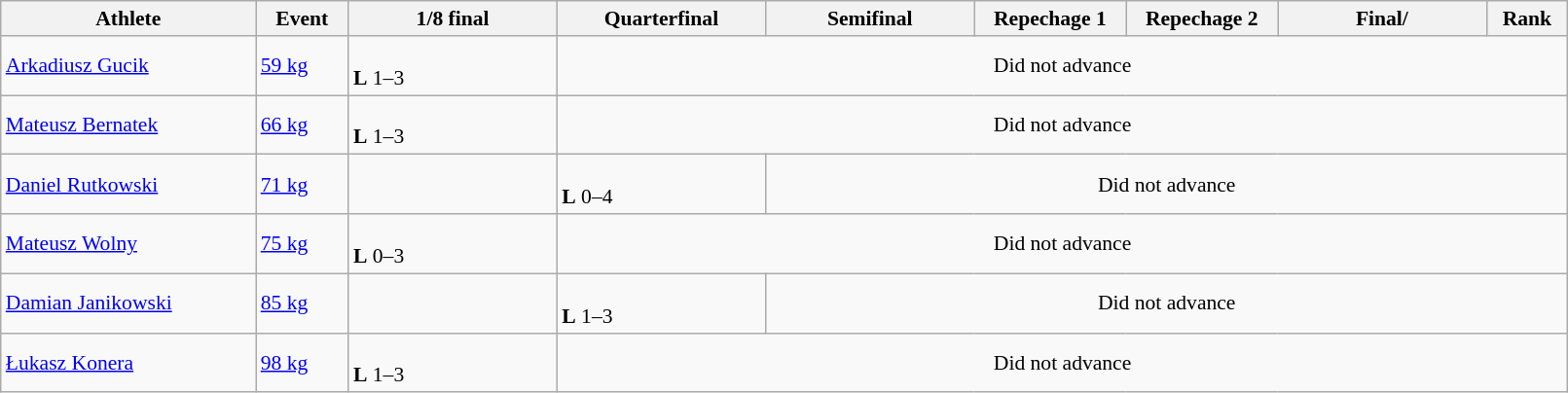<table class="wikitable" width="85%" style="text-align:left; font-size:90%">
<tr>
<th width="11%">Athlete</th>
<th width="4%">Event</th>
<th width="9%">1/8 final</th>
<th width="9%">Quarterfinal</th>
<th width="9%">Semifinal</th>
<th width="6%">Repechage 1</th>
<th width="6%">Repechage 2</th>
<th width="9%">Final/</th>
<th width="3%">Rank</th>
</tr>
<tr>
<td><a href='#'>Arkadiusz Gucik</a></td>
<td><a href='#'>59 kg</a></td>
<td><br><strong>L</strong> 1–3</td>
<td colspan=6 align=center>Did not advance</td>
</tr>
<tr>
<td><a href='#'>Mateusz Bernatek</a></td>
<td><a href='#'>66 kg</a></td>
<td><br><strong>L</strong> 1–3</td>
<td colspan=6 align=center>Did not advance</td>
</tr>
<tr>
<td><a href='#'>Daniel Rutkowski</a></td>
<td><a href='#'>71 kg</a></td>
<td></td>
<td><br><strong>L</strong> 0–4</td>
<td colspan=5 align=center>Did not advance</td>
</tr>
<tr>
<td><a href='#'>Mateusz Wolny</a></td>
<td><a href='#'>75 kg</a></td>
<td><br><strong>L</strong> 0–3</td>
<td colspan=6 align=center>Did not advance</td>
</tr>
<tr>
<td><a href='#'>Damian Janikowski</a></td>
<td><a href='#'>85 kg</a></td>
<td></td>
<td><br><strong>L</strong> 1–3</td>
<td colspan=5 align=center>Did not advance</td>
</tr>
<tr>
<td><a href='#'>Łukasz Konera</a></td>
<td><a href='#'>98 kg</a></td>
<td><br><strong>L</strong> 1–3</td>
<td colspan=6 align=center>Did not advance</td>
</tr>
</table>
